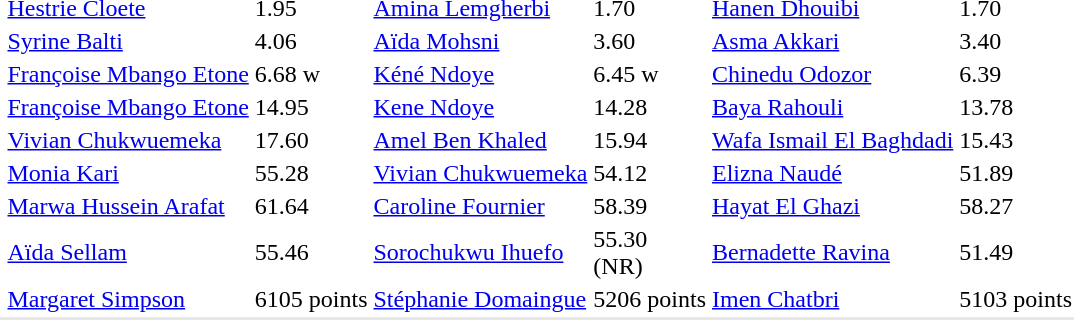<table>
<tr>
<td></td>
<td><a href='#'>Hestrie Cloete</a> <br> </td>
<td>1.95</td>
<td><a href='#'>Amina Lemgherbi</a>  <br> </td>
<td>1.70</td>
<td><a href='#'>Hanen Dhouibi</a> <br></td>
<td>1.70</td>
</tr>
<tr>
<td></td>
<td><a href='#'>Syrine Balti</a> <br> </td>
<td>4.06</td>
<td><a href='#'>Aïda Mohsni</a> <br> </td>
<td>3.60</td>
<td><a href='#'>Asma Akkari</a> <br> </td>
<td>3.40</td>
</tr>
<tr>
<td></td>
<td><a href='#'>Françoise Mbango Etone</a> <br> </td>
<td>6.68 w</td>
<td><a href='#'>Kéné Ndoye</a> <br> </td>
<td>6.45 w</td>
<td><a href='#'>Chinedu Odozor</a> <br> </td>
<td>6.39</td>
</tr>
<tr>
<td></td>
<td><a href='#'>Françoise Mbango Etone</a> <br> </td>
<td>14.95</td>
<td><a href='#'>Kene Ndoye</a> <br> </td>
<td>14.28</td>
<td><a href='#'>Baya Rahouli</a>  <br> </td>
<td>13.78</td>
</tr>
<tr>
<td></td>
<td><a href='#'>Vivian Chukwuemeka</a> <br> </td>
<td>17.60</td>
<td><a href='#'>Amel Ben Khaled</a> <br> </td>
<td>15.94</td>
<td><a href='#'>Wafa Ismail El Baghdadi</a> <br> </td>
<td>15.43</td>
</tr>
<tr>
<td></td>
<td><a href='#'>Monia Kari</a> <br> </td>
<td>55.28</td>
<td><a href='#'>Vivian Chukwuemeka</a> <br> </td>
<td>54.12</td>
<td><a href='#'>Elizna Naudé</a> <br> </td>
<td>51.89</td>
</tr>
<tr>
<td></td>
<td><a href='#'>Marwa Hussein Arafat</a> <br> </td>
<td>61.64</td>
<td><a href='#'>Caroline Fournier</a> <br> </td>
<td>58.39</td>
<td><a href='#'>Hayat El Ghazi</a> <br> </td>
<td>58.27</td>
</tr>
<tr>
<td></td>
<td><a href='#'>Aïda Sellam</a> <br> </td>
<td>55.46</td>
<td><a href='#'>Sorochukwu Ihuefo</a> <br> </td>
<td>55.30<br>(NR)</td>
<td><a href='#'>Bernadette Ravina</a> <br> </td>
<td>51.49</td>
</tr>
<tr>
<td></td>
<td><a href='#'>Margaret Simpson</a> <br> </td>
<td>6105 points</td>
<td><a href='#'>Stéphanie Domaingue</a> <br> </td>
<td>5206 points</td>
<td><a href='#'>Imen Chatbri</a>  <br> </td>
<td>5103 points</td>
</tr>
<tr bgcolor= e8e8e8>
<td colspan=7></td>
</tr>
</table>
